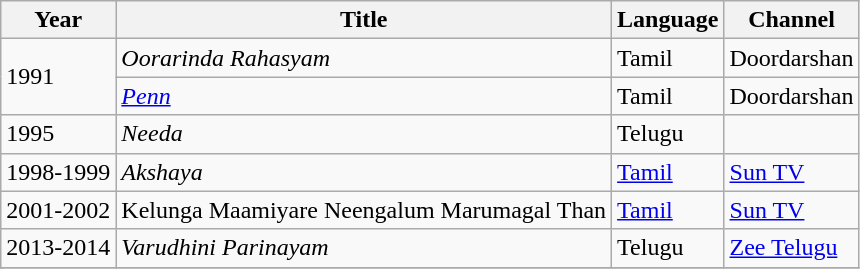<table class="wikitable sortable">
<tr>
<th>Year</th>
<th>Title</th>
<th>Language</th>
<th>Channel</th>
</tr>
<tr>
<td rowspan="2">1991</td>
<td><em>Oorarinda Rahasyam</em></td>
<td>Tamil</td>
<td>Doordarshan</td>
</tr>
<tr>
<td><em><a href='#'>Penn</a></em></td>
<td>Tamil</td>
<td>Doordarshan</td>
</tr>
<tr>
<td>1995</td>
<td><em>Needa</em></td>
<td>Telugu</td>
<td></td>
</tr>
<tr>
<td>1998-1999</td>
<td><em>Akshaya</em></td>
<td><a href='#'>Tamil</a></td>
<td><a href='#'>Sun TV</a></td>
</tr>
<tr>
<td>2001-2002</td>
<td>Kelunga Maamiyare Neengalum Marumagal Than</td>
<td><a href='#'>Tamil</a></td>
<td><a href='#'>Sun TV</a></td>
</tr>
<tr>
<td>2013-2014</td>
<td><em>Varudhini Parinayam</em></td>
<td>Telugu</td>
<td><a href='#'>Zee Telugu</a></td>
</tr>
<tr>
</tr>
</table>
